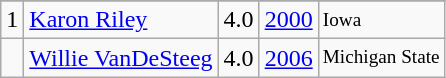<table class="wikitable">
<tr>
</tr>
<tr>
<td>1</td>
<td><a href='#'>Karon Riley</a></td>
<td>4.0</td>
<td><a href='#'>2000</a></td>
<td style="font-size:80%;">Iowa</td>
</tr>
<tr>
<td></td>
<td><a href='#'>Willie VanDeSteeg</a></td>
<td>4.0</td>
<td><a href='#'>2006</a></td>
<td style="font-size:80%;">Michigan State</td>
</tr>
</table>
